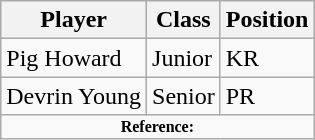<table class="wikitable" border="1">
<tr>
<th>Player</th>
<th>Class</th>
<th>Position</th>
</tr>
<tr>
<td>Pig Howard</td>
<td>Junior</td>
<td>KR</td>
</tr>
<tr>
<td>Devrin Young</td>
<td>Senior</td>
<td>PR</td>
</tr>
<tr>
<td colspan="3" style="font-size: 8pt" align="center"><strong>Reference:</strong></td>
</tr>
</table>
